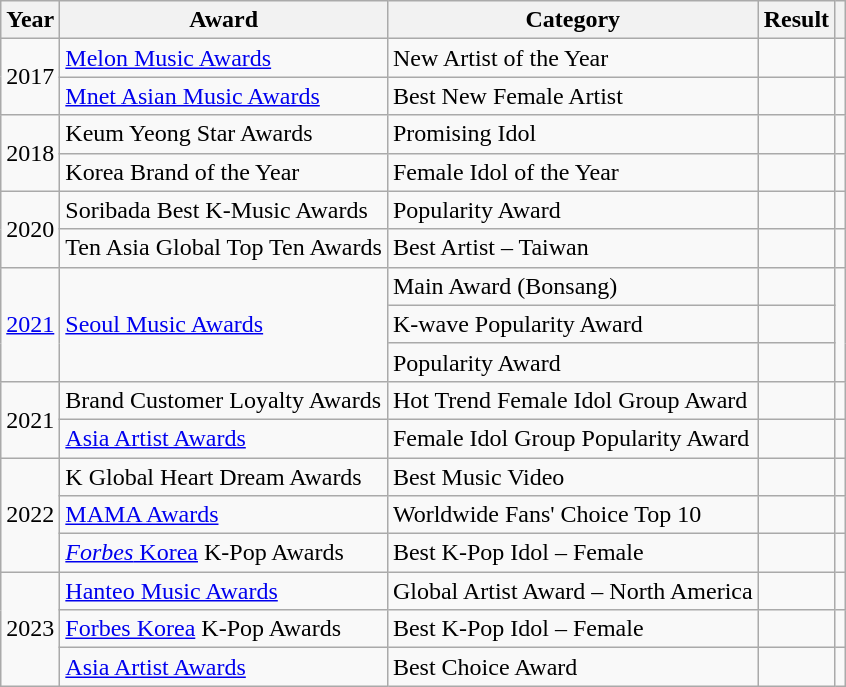<table class="wikitable">
<tr>
<th>Year</th>
<th>Award</th>
<th>Category</th>
<th>Result</th>
<th class="unsortable"></th>
</tr>
<tr>
<td style=text-align:center; rowspan=2>2017</td>
<td><a href='#'>Melon Music Awards</a></td>
<td>New Artist of the Year</td>
<td></td>
<td></td>
</tr>
<tr>
<td><a href='#'>Mnet Asian Music Awards</a></td>
<td>Best New Female Artist</td>
<td></td>
<td></td>
</tr>
<tr>
<td style=text-align:center; rowspan=2>2018</td>
<td>Keum Yeong Star Awards</td>
<td>Promising Idol</td>
<td></td>
<td></td>
</tr>
<tr>
<td>Korea Brand of the Year</td>
<td>Female Idol of the Year</td>
<td></td>
<td></td>
</tr>
<tr>
<td style=text-align:center; rowspan=2>2020</td>
<td>Soribada Best K-Music Awards</td>
<td>Popularity Award</td>
<td></td>
<td></td>
</tr>
<tr>
<td>Ten Asia Global Top Ten Awards</td>
<td>Best Artist – Taiwan</td>
<td></td>
<td></td>
</tr>
<tr>
<td style=text-align:center; rowspan="3"><a href='#'>2021</a></td>
<td rowspan="3"><a href='#'>Seoul Music Awards</a></td>
<td>Main Award (Bonsang)</td>
<td></td>
<td style=text-align:center; rowspan="3"></td>
</tr>
<tr>
<td>K-wave Popularity Award</td>
<td></td>
</tr>
<tr>
<td>Popularity Award</td>
<td></td>
</tr>
<tr>
<td style=text-align:center; rowspan=2>2021</td>
<td scope="row">Brand Customer Loyalty Awards</td>
<td>Hot Trend Female Idol Group Award</td>
<td></td>
<td align=center></td>
</tr>
<tr>
<td scope="row"><a href='#'>Asia Artist Awards</a></td>
<td>Female Idol Group Popularity Award</td>
<td></td>
<td style="text-align:center"></td>
</tr>
<tr>
<td style=text-align:center; rowspan=3>2022</td>
<td scope="row">K Global Heart Dream Awards</td>
<td>Best Music Video</td>
<td></td>
<td align=center></td>
</tr>
<tr>
<td scope="row"><a href='#'>MAMA Awards</a></td>
<td>Worldwide Fans' Choice Top 10</td>
<td></td>
<td style="text-align:center" rowspan="1"></td>
</tr>
<tr>
<td scope="row"><a href='#'><em>Forbes</em> Korea</a> K-Pop Awards</td>
<td>Best K-Pop Idol – Female</td>
<td></td>
<td style="text-align:center" rowspan="1"></td>
</tr>
<tr>
<td style=text-align:center; rowspan=3>2023</td>
<td scope="row"><a href='#'>Hanteo Music Awards</a></td>
<td>Global Artist Award – North America</td>
<td></td>
<td align=center></td>
</tr>
<tr>
<td scope="row"><a href='#'>Forbes Korea</a> K-Pop Awards</td>
<td>Best K-Pop Idol – Female</td>
<td></td>
<td style="text-align:center" rowspan="1"></td>
</tr>
<tr>
<td scope="row"><a href='#'>Asia Artist Awards</a></td>
<td>Best Choice Award</td>
<td></td>
<td align=center></td>
</tr>
</table>
